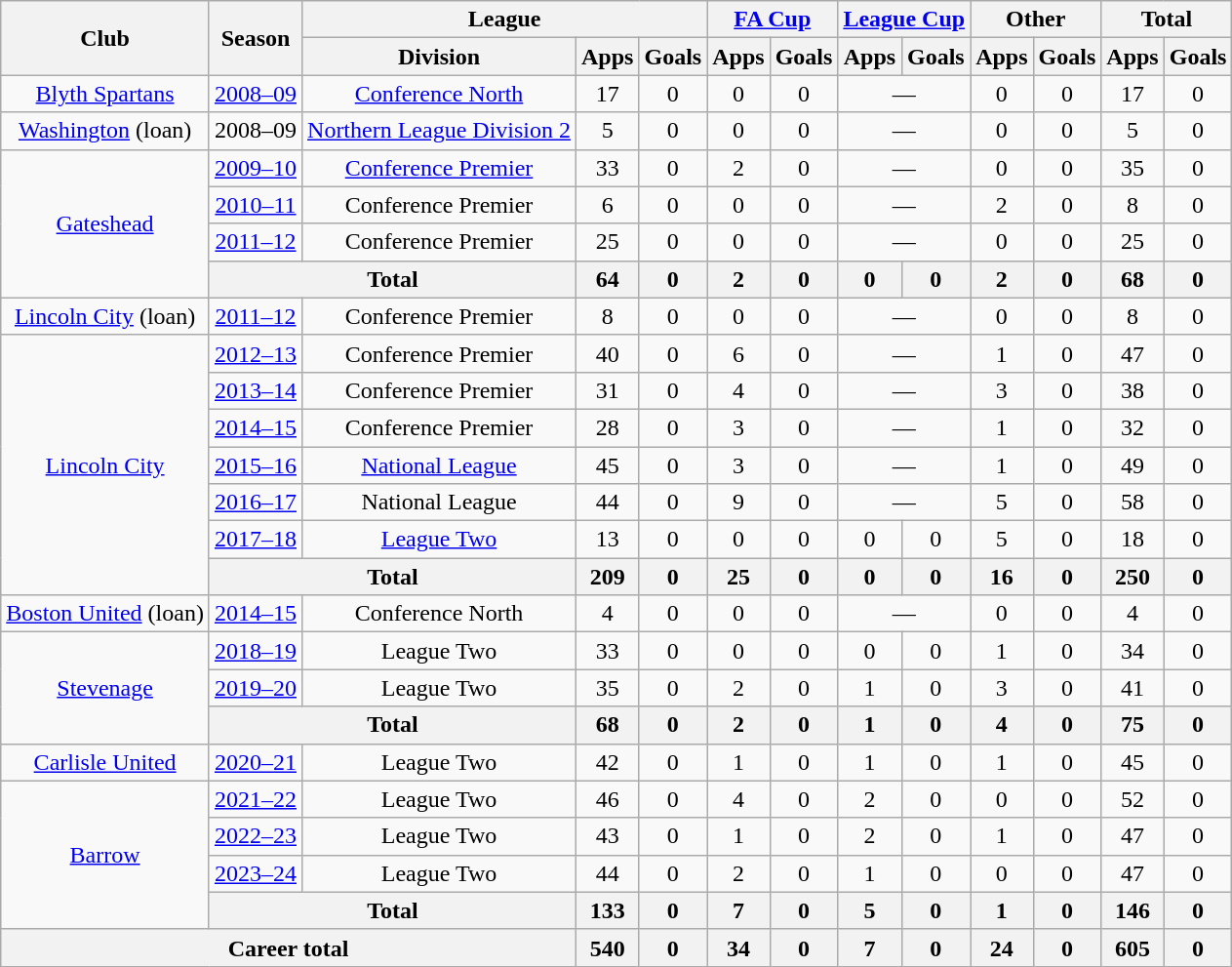<table class="wikitable" style="text-align: center">
<tr>
<th rowspan="2">Club</th>
<th rowspan="2">Season</th>
<th colspan="3">League</th>
<th colspan="2"><a href='#'>FA Cup</a></th>
<th colspan="2"><a href='#'>League Cup</a></th>
<th colspan="2">Other</th>
<th colspan="2">Total</th>
</tr>
<tr>
<th>Division</th>
<th>Apps</th>
<th>Goals</th>
<th>Apps</th>
<th>Goals</th>
<th>Apps</th>
<th>Goals</th>
<th>Apps</th>
<th>Goals</th>
<th>Apps</th>
<th>Goals</th>
</tr>
<tr>
<td><a href='#'>Blyth Spartans</a></td>
<td><a href='#'>2008–09</a></td>
<td><a href='#'>Conference North</a></td>
<td>17</td>
<td>0</td>
<td>0</td>
<td>0</td>
<td colspan="2">—</td>
<td>0</td>
<td>0</td>
<td>17</td>
<td>0</td>
</tr>
<tr>
<td><a href='#'>Washington</a> (loan)</td>
<td>2008–09</td>
<td><a href='#'>Northern League Division 2</a></td>
<td>5</td>
<td>0</td>
<td>0</td>
<td>0</td>
<td colspan="2">—</td>
<td>0</td>
<td>0</td>
<td>5</td>
<td>0</td>
</tr>
<tr>
<td rowspan="4"><a href='#'>Gateshead</a></td>
<td><a href='#'>2009–10</a></td>
<td><a href='#'>Conference Premier</a></td>
<td>33</td>
<td>0</td>
<td>2</td>
<td>0</td>
<td colspan="2">—</td>
<td>0</td>
<td>0</td>
<td>35</td>
<td>0</td>
</tr>
<tr>
<td><a href='#'>2010–11</a></td>
<td>Conference Premier</td>
<td>6</td>
<td>0</td>
<td>0</td>
<td>0</td>
<td colspan="2">—</td>
<td>2</td>
<td>0</td>
<td>8</td>
<td>0</td>
</tr>
<tr>
<td><a href='#'>2011–12</a></td>
<td>Conference Premier</td>
<td>25</td>
<td>0</td>
<td>0</td>
<td>0</td>
<td colspan="2">—</td>
<td>0</td>
<td>0</td>
<td>25</td>
<td>0</td>
</tr>
<tr>
<th colspan="2">Total</th>
<th>64</th>
<th>0</th>
<th>2</th>
<th>0</th>
<th>0</th>
<th>0</th>
<th>2</th>
<th>0</th>
<th>68</th>
<th>0</th>
</tr>
<tr>
<td rowspan="1"><a href='#'>Lincoln City</a> (loan)</td>
<td><a href='#'>2011–12</a></td>
<td>Conference Premier</td>
<td>8</td>
<td>0</td>
<td>0</td>
<td>0</td>
<td colspan="2">—</td>
<td>0</td>
<td>0</td>
<td>8</td>
<td>0</td>
</tr>
<tr>
<td rowspan="7"><a href='#'>Lincoln City</a></td>
<td><a href='#'>2012–13</a></td>
<td>Conference Premier</td>
<td>40</td>
<td>0</td>
<td>6</td>
<td>0</td>
<td colspan="2">—</td>
<td>1</td>
<td>0</td>
<td>47</td>
<td>0</td>
</tr>
<tr>
<td><a href='#'>2013–14</a></td>
<td>Conference Premier</td>
<td>31</td>
<td>0</td>
<td>4</td>
<td>0</td>
<td colspan="2">—</td>
<td>3</td>
<td>0</td>
<td>38</td>
<td>0</td>
</tr>
<tr>
<td><a href='#'>2014–15</a></td>
<td>Conference Premier</td>
<td>28</td>
<td>0</td>
<td>3</td>
<td>0</td>
<td colspan="2">—</td>
<td>1</td>
<td>0</td>
<td>32</td>
<td>0</td>
</tr>
<tr>
<td><a href='#'>2015–16</a></td>
<td><a href='#'>National League</a></td>
<td>45</td>
<td>0</td>
<td>3</td>
<td>0</td>
<td colspan="2">—</td>
<td>1</td>
<td>0</td>
<td>49</td>
<td>0</td>
</tr>
<tr>
<td><a href='#'>2016–17</a></td>
<td>National League</td>
<td>44</td>
<td>0</td>
<td>9</td>
<td>0</td>
<td colspan="2">—</td>
<td>5</td>
<td>0</td>
<td>58</td>
<td>0</td>
</tr>
<tr>
<td><a href='#'>2017–18</a></td>
<td><a href='#'>League Two</a></td>
<td>13</td>
<td>0</td>
<td>0</td>
<td>0</td>
<td>0</td>
<td>0</td>
<td>5</td>
<td>0</td>
<td>18</td>
<td>0</td>
</tr>
<tr>
<th colspan="2">Total</th>
<th>209</th>
<th>0</th>
<th>25</th>
<th>0</th>
<th>0</th>
<th>0</th>
<th>16</th>
<th>0</th>
<th>250</th>
<th>0</th>
</tr>
<tr>
<td><a href='#'>Boston United</a> (loan)</td>
<td><a href='#'>2014–15</a></td>
<td>Conference North</td>
<td>4</td>
<td>0</td>
<td>0</td>
<td>0</td>
<td colspan="2">—</td>
<td>0</td>
<td>0</td>
<td>4</td>
<td>0</td>
</tr>
<tr>
<td rowspan="3"><a href='#'>Stevenage</a></td>
<td><a href='#'>2018–19</a></td>
<td>League Two</td>
<td>33</td>
<td>0</td>
<td>0</td>
<td>0</td>
<td>0</td>
<td>0</td>
<td>1</td>
<td>0</td>
<td>34</td>
<td>0</td>
</tr>
<tr>
<td><a href='#'>2019–20</a></td>
<td>League Two</td>
<td>35</td>
<td>0</td>
<td>2</td>
<td>0</td>
<td>1</td>
<td>0</td>
<td>3</td>
<td>0</td>
<td>41</td>
<td>0</td>
</tr>
<tr>
<th colspan="2">Total</th>
<th>68</th>
<th>0</th>
<th>2</th>
<th>0</th>
<th>1</th>
<th>0</th>
<th>4</th>
<th>0</th>
<th>75</th>
<th>0</th>
</tr>
<tr>
<td><a href='#'>Carlisle United</a></td>
<td><a href='#'>2020–21</a></td>
<td>League Two</td>
<td>42</td>
<td>0</td>
<td>1</td>
<td>0</td>
<td>1</td>
<td>0</td>
<td>1</td>
<td>0</td>
<td>45</td>
<td>0</td>
</tr>
<tr>
<td rowspan="4"><a href='#'>Barrow</a></td>
<td><a href='#'>2021–22</a></td>
<td>League Two</td>
<td>46</td>
<td>0</td>
<td>4</td>
<td>0</td>
<td>2</td>
<td>0</td>
<td>0</td>
<td>0</td>
<td>52</td>
<td>0</td>
</tr>
<tr>
<td><a href='#'>2022–23</a></td>
<td>League Two</td>
<td>43</td>
<td>0</td>
<td>1</td>
<td>0</td>
<td>2</td>
<td>0</td>
<td>1</td>
<td>0</td>
<td>47</td>
<td>0</td>
</tr>
<tr>
<td><a href='#'>2023–24</a></td>
<td>League Two</td>
<td>44</td>
<td>0</td>
<td>2</td>
<td>0</td>
<td>1</td>
<td>0</td>
<td>0</td>
<td>0</td>
<td>47</td>
<td>0</td>
</tr>
<tr>
<th colspan="2">Total</th>
<th>133</th>
<th>0</th>
<th>7</th>
<th>0</th>
<th>5</th>
<th>0</th>
<th>1</th>
<th>0</th>
<th>146</th>
<th>0</th>
</tr>
<tr>
<th colspan="3">Career total</th>
<th>540</th>
<th>0</th>
<th>34</th>
<th>0</th>
<th>7</th>
<th>0</th>
<th>24</th>
<th>0</th>
<th>605</th>
<th>0</th>
</tr>
</table>
